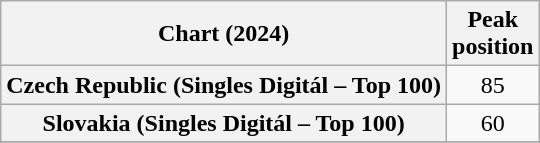<table class="wikitable plainrowheaders sortable" style="text-align:center">
<tr>
<th scope="col">Chart (2024)</th>
<th scope="col">Peak<br>position</th>
</tr>
<tr>
<th scope="row">Czech Republic (Singles Digitál – Top 100)</th>
<td>85</td>
</tr>
<tr>
<th scope="row">Slovakia (Singles Digitál – Top 100)</th>
<td>60</td>
</tr>
<tr>
</tr>
</table>
